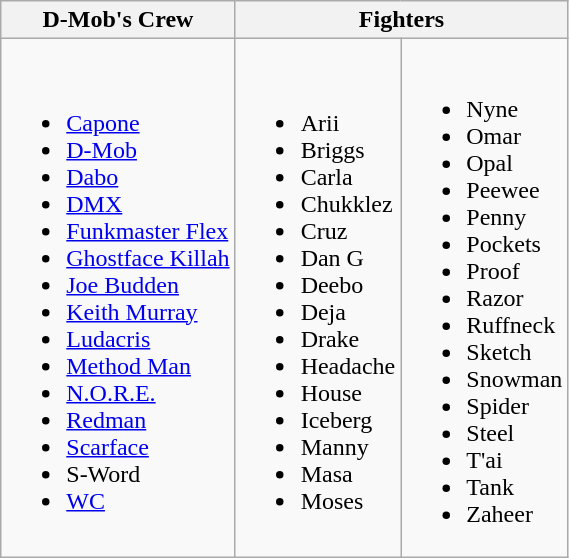<table class="wikitable">
<tr>
<th>D-Mob's Crew</th>
<th colspan="4">Fighters</th>
</tr>
<tr>
<td><br><ul><li><a href='#'>Capone</a></li><li><a href='#'>D-Mob</a></li><li><a href='#'>Dabo</a></li><li><a href='#'>DMX</a></li><li><a href='#'>Funkmaster Flex</a></li><li><a href='#'>Ghostface Killah</a></li><li><a href='#'>Joe Budden</a></li><li><a href='#'>Keith Murray</a></li><li><a href='#'>Ludacris</a></li><li><a href='#'>Method Man</a></li><li><a href='#'>N.O.R.E.</a></li><li><a href='#'>Redman</a></li><li><a href='#'>Scarface</a></li><li>S-Word</li><li><a href='#'>WC</a></li></ul></td>
<td><br><ul><li>Arii</li><li>Briggs</li><li>Carla</li><li>Chukklez</li><li>Cruz</li><li>Dan G</li><li>Deebo</li><li>Deja</li><li>Drake</li><li>Headache</li><li>House</li><li>Iceberg</li><li>Manny</li><li>Masa</li><li>Moses</li></ul></td>
<td><br><ul><li>Nyne</li><li>Omar</li><li>Opal</li><li>Peewee</li><li>Penny</li><li>Pockets</li><li>Proof</li><li>Razor</li><li>Ruffneck</li><li>Sketch</li><li>Snowman</li><li>Spider</li><li>Steel</li><li>T'ai</li><li>Tank</li><li>Zaheer</li></ul></td>
</tr>
</table>
